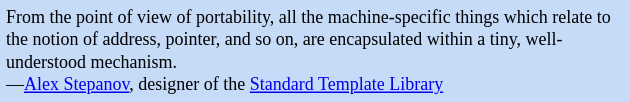<table class="toccolours" style="float: right; margin-left: 1em; margin-right: 2em; font-size: 75%; background:#c6dbf7; color:black; width:35em; max-width: 40%;" cellspacing="3">
<tr>
<td style="text-align: left;">From the point of view of portability, all the machine-specific things which relate to the notion of address, pointer, and so on, are encapsulated within a tiny, well-understood mechanism. <br>—<a href='#'>Alex Stepanov</a>, designer of the <a href='#'>Standard Template Library</a></td>
</tr>
</table>
